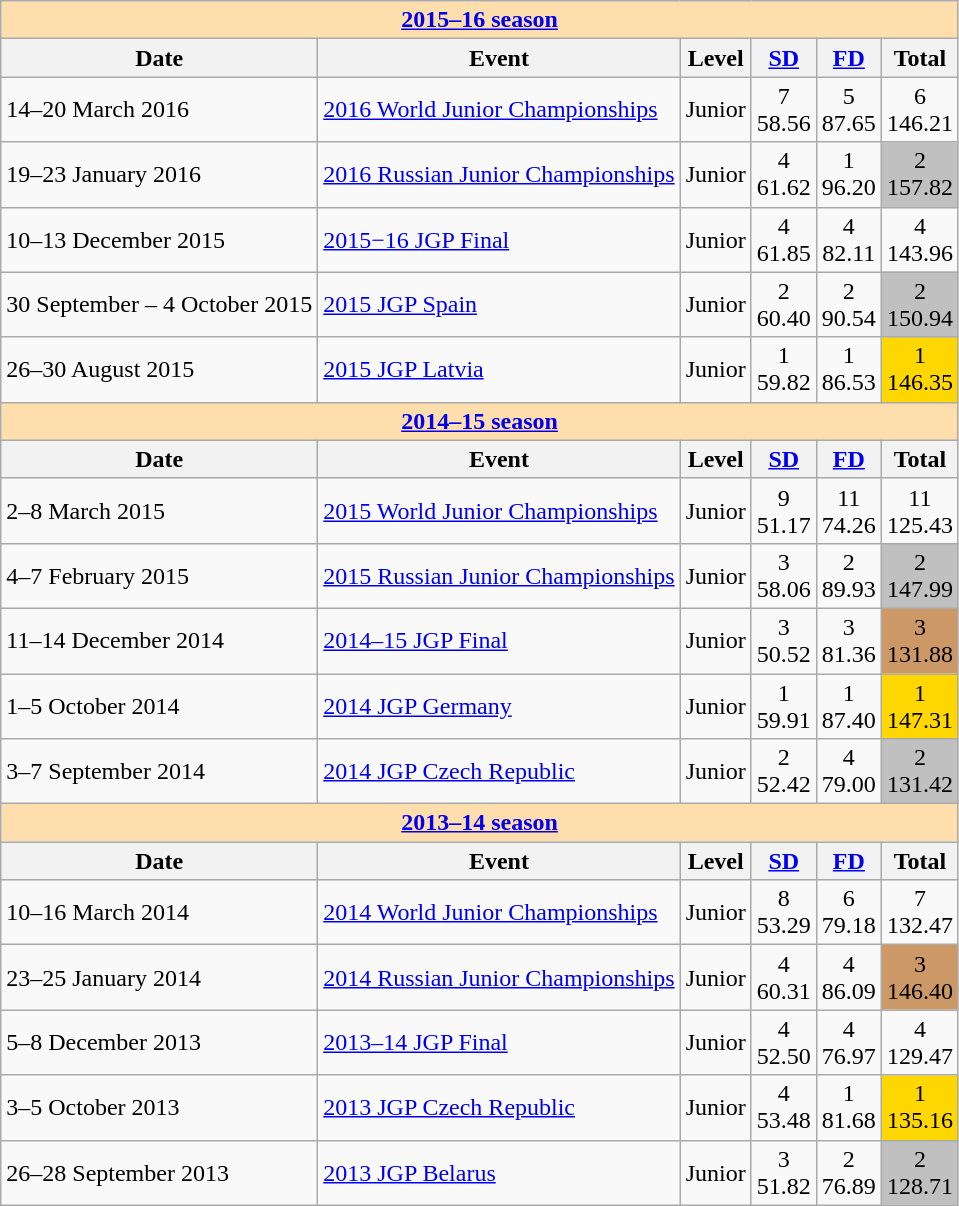<table class="wikitable">
<tr>
<td style="background-color: #ffdead; " colspan=8 align=center><a href='#'><strong>2015–16 season</strong></a></td>
</tr>
<tr>
<th>Date</th>
<th>Event</th>
<th>Level</th>
<th><a href='#'>SD</a></th>
<th><a href='#'>FD</a></th>
<th>Total</th>
</tr>
<tr>
<td>14–20 March 2016</td>
<td><a href='#'>2016 World Junior Championships</a></td>
<td>Junior</td>
<td align=center>7 <br> 58.56</td>
<td align=center>5 <br> 87.65</td>
<td align=center>6 <br> 146.21</td>
</tr>
<tr>
<td>19–23 January 2016</td>
<td><a href='#'>2016 Russian Junior Championships</a></td>
<td>Junior</td>
<td align=center>4 <br> 61.62</td>
<td align=center>1 <br> 96.20</td>
<td align=center bgcolor=silver>2 <br> 157.82</td>
</tr>
<tr>
<td>10–13 December 2015</td>
<td><a href='#'>2015−16 JGP Final</a></td>
<td>Junior</td>
<td align=center>4 <br> 61.85</td>
<td align=center>4 <br> 82.11</td>
<td align=center>4 <br> 143.96</td>
</tr>
<tr>
<td>30 September – 4 October 2015</td>
<td><a href='#'>2015 JGP Spain</a></td>
<td>Junior</td>
<td align=center>2 <br> 60.40</td>
<td align=center>2 <br> 90.54</td>
<td align=center bgcolor=silver>2 <br> 150.94</td>
</tr>
<tr>
<td>26–30 August 2015</td>
<td><a href='#'>2015 JGP Latvia</a></td>
<td>Junior</td>
<td align=center>1 <br> 59.82</td>
<td align=center>1 <br> 86.53</td>
<td align=center bgcolor=gold>1 <br> 146.35</td>
</tr>
<tr>
<td style="background-color: #ffdead; " colspan=8 align=center><a href='#'><strong>2014–15 season</strong></a></td>
</tr>
<tr>
<th>Date</th>
<th>Event</th>
<th>Level</th>
<th><a href='#'>SD</a></th>
<th><a href='#'>FD</a></th>
<th>Total</th>
</tr>
<tr>
<td>2–8 March 2015</td>
<td><a href='#'>2015 World Junior Championships</a></td>
<td>Junior</td>
<td align=center>9 <br> 51.17</td>
<td align=center>11 <br> 74.26</td>
<td align=center>11 <br> 125.43</td>
</tr>
<tr>
<td>4–7 February 2015</td>
<td><a href='#'>2015 Russian Junior Championships</a></td>
<td>Junior</td>
<td align=center>3 <br> 58.06</td>
<td align=center>2 <br> 89.93</td>
<td align=center bgcolor=silver>2 <br> 147.99</td>
</tr>
<tr>
<td>11–14 December 2014</td>
<td><a href='#'>2014–15 JGP Final</a></td>
<td>Junior</td>
<td align=center>3 <br> 50.52</td>
<td align=center>3 <br> 81.36</td>
<td align=center bgcolor=cc9966>3 <br> 131.88</td>
</tr>
<tr>
<td>1–5 October 2014</td>
<td><a href='#'>2014 JGP Germany</a></td>
<td>Junior</td>
<td align=center>1 <br> 59.91</td>
<td align=center>1 <br> 87.40</td>
<td align=center bgcolor=gold>1 <br> 147.31</td>
</tr>
<tr>
<td>3–7 September  2014</td>
<td><a href='#'>2014 JGP Czech Republic</a></td>
<td>Junior</td>
<td align=center>2 <br> 52.42</td>
<td align=center>4 <br> 79.00</td>
<td align=center bgcolor=silver>2 <br> 131.42</td>
</tr>
<tr>
<td style="background-color: #ffdead; " colspan=8 align=center><a href='#'><strong>2013–14 season</strong></a></td>
</tr>
<tr>
<th>Date</th>
<th>Event</th>
<th>Level</th>
<th><a href='#'>SD</a></th>
<th><a href='#'>FD</a></th>
<th>Total</th>
</tr>
<tr>
<td>10–16 March 2014</td>
<td><a href='#'>2014 World Junior Championships</a></td>
<td>Junior</td>
<td align=center>8 <br> 53.29</td>
<td align=center>6 <br> 79.18</td>
<td align=center>7 <br> 132.47</td>
</tr>
<tr>
<td>23–25 January 2014</td>
<td><a href='#'>2014 Russian Junior Championships</a></td>
<td>Junior</td>
<td align=center>4 <br> 60.31</td>
<td align=center>4 <br> 86.09</td>
<td align=center bgcolor=cc9966>3 <br> 146.40</td>
</tr>
<tr>
<td>5–8 December 2013</td>
<td><a href='#'>2013–14 JGP Final</a></td>
<td>Junior</td>
<td align=center>4 <br> 52.50</td>
<td align=center>4 <br> 76.97</td>
<td align=center>4 <br> 129.47</td>
</tr>
<tr>
<td>3–5 October 2013</td>
<td><a href='#'>2013 JGP Czech Republic</a></td>
<td>Junior</td>
<td align=center>4 <br> 53.48</td>
<td align=center>1 <br> 81.68</td>
<td align=center bgcolor=gold>1 <br> 135.16</td>
</tr>
<tr>
<td>26–28 September 2013</td>
<td><a href='#'>2013 JGP Belarus</a></td>
<td>Junior</td>
<td align=center>3 <br> 51.82</td>
<td align=center>2 <br> 76.89</td>
<td align=center bgcolor=silver>2 <br> 128.71</td>
</tr>
</table>
